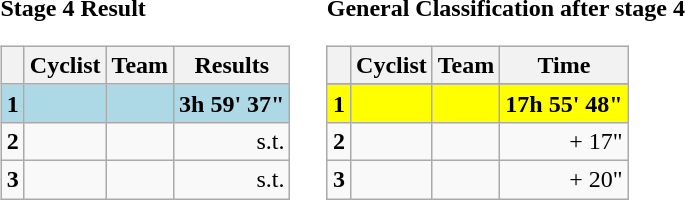<table>
<tr>
<td><strong>Stage 4 Result</strong><br><table class="wikitable">
<tr>
<th></th>
<th>Cyclist</th>
<th>Team</th>
<th>Results</th>
</tr>
<tr style="background:lightblue">
<td><strong>1</strong></td>
<td><strong></strong></td>
<td><strong></strong></td>
<td align=right><strong>3h 59' 37"</strong></td>
</tr>
<tr>
<td><strong>2</strong></td>
<td></td>
<td></td>
<td align=right>s.t.</td>
</tr>
<tr>
<td><strong>3</strong></td>
<td></td>
<td></td>
<td align=right>s.t.</td>
</tr>
</table>
</td>
<td></td>
<td><strong>General Classification after stage 4</strong><br><table class="wikitable">
<tr>
<th></th>
<th>Cyclist</th>
<th>Team</th>
<th>Time</th>
</tr>
<tr>
</tr>
<tr style="background:yellow">
<td><strong>1</strong></td>
<td><strong></strong></td>
<td><strong></strong></td>
<td align=right><strong>17h 55' 48"</strong></td>
</tr>
<tr>
<td><strong>2</strong></td>
<td></td>
<td></td>
<td align=right>+ 17"</td>
</tr>
<tr>
<td><strong>3</strong></td>
<td></td>
<td></td>
<td align=right>+ 20"</td>
</tr>
</table>
</td>
</tr>
</table>
